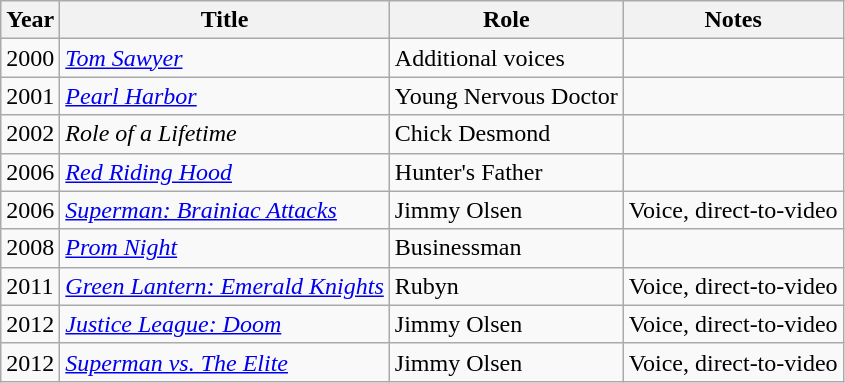<table class="wikitable sortable">
<tr>
<th>Year</th>
<th>Title</th>
<th>Role</th>
<th>Notes</th>
</tr>
<tr>
<td>2000</td>
<td><em><a href='#'>Tom Sawyer</a></em></td>
<td>Additional voices</td>
<td></td>
</tr>
<tr>
<td>2001</td>
<td><em><a href='#'>Pearl Harbor</a></em></td>
<td>Young Nervous Doctor</td>
<td></td>
</tr>
<tr>
<td>2002</td>
<td><em>Role of a Lifetime</em></td>
<td>Chick Desmond</td>
<td></td>
</tr>
<tr>
<td>2006</td>
<td><em><a href='#'>Red Riding Hood</a></em></td>
<td>Hunter's Father</td>
<td></td>
</tr>
<tr>
<td>2006</td>
<td><em><a href='#'>Superman: Brainiac Attacks</a></em></td>
<td>Jimmy Olsen</td>
<td>Voice, direct-to-video</td>
</tr>
<tr>
<td>2008</td>
<td><em><a href='#'>Prom Night</a></em></td>
<td>Businessman</td>
<td></td>
</tr>
<tr>
<td>2011</td>
<td><em><a href='#'>Green Lantern: Emerald Knights</a></em></td>
<td>Rubyn</td>
<td>Voice, direct-to-video</td>
</tr>
<tr>
<td>2012</td>
<td><em><a href='#'>Justice League: Doom</a></em></td>
<td>Jimmy Olsen</td>
<td>Voice, direct-to-video</td>
</tr>
<tr>
<td>2012</td>
<td><em><a href='#'>Superman vs. The Elite</a></em></td>
<td>Jimmy Olsen</td>
<td>Voice, direct-to-video</td>
</tr>
</table>
